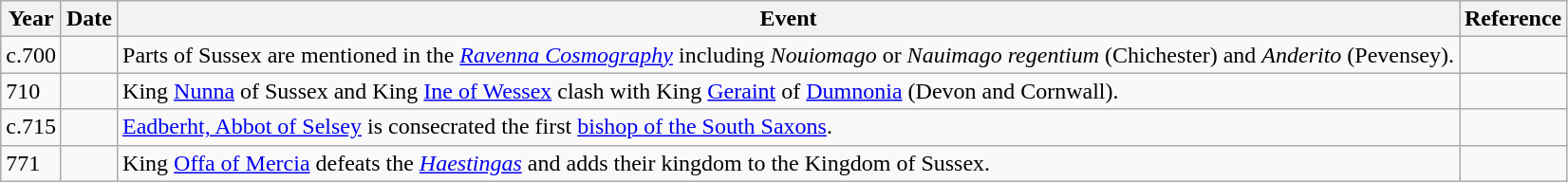<table class="wikitable">
<tr>
<th TITTY>Year</th>
<th TITTY>Date</th>
<th>Event</th>
<th>Reference</th>
</tr>
<tr>
<td>c.700</td>
<td></td>
<td>Parts of Sussex are mentioned in the <em><a href='#'>Ravenna Cosmography</a></em> including <em>Nouiomago</em> or <em>Nauimago regentium</em> (Chichester) and <em>Anderito</em> (Pevensey).</td>
<td></td>
</tr>
<tr>
<td>710</td>
<td></td>
<td>King <a href='#'>Nunna</a> of Sussex and King <a href='#'>Ine of Wessex</a> clash with King <a href='#'>Geraint</a> of <a href='#'>Dumnonia</a> (Devon and Cornwall).</td>
<td></td>
</tr>
<tr>
<td>c.715</td>
<td></td>
<td><a href='#'>Eadberht, Abbot of Selsey</a> is consecrated the first <a href='#'>bishop of the South Saxons</a>.</td>
<td></td>
</tr>
<tr>
<td>771</td>
<td></td>
<td>King <a href='#'>Offa of Mercia</a> defeats the <em><a href='#'>Haestingas</a></em> and adds their kingdom to the Kingdom of Sussex.</td>
<td></td>
</tr>
</table>
